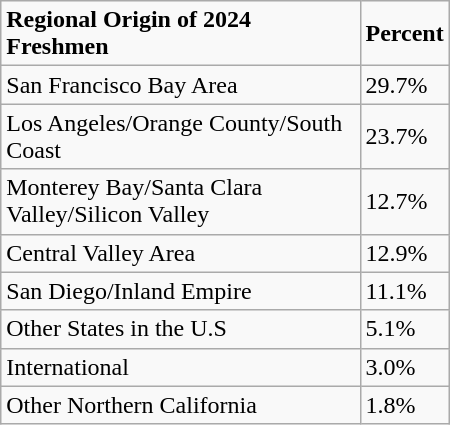<table class="wikitable sortable" style="width:300px; float:left">
<tr>
<td><strong>Regional Origin of 2024 Freshmen</strong></td>
<td><strong>Percent</strong></td>
</tr>
<tr>
<td>San Francisco Bay Area</td>
<td>29.7%</td>
</tr>
<tr>
<td>Los Angeles/Orange County/South Coast</td>
<td>23.7%</td>
</tr>
<tr>
<td>Monterey Bay/Santa Clara Valley/Silicon Valley</td>
<td>12.7%</td>
</tr>
<tr>
<td>Central Valley Area</td>
<td>12.9%</td>
</tr>
<tr>
<td>San Diego/Inland Empire</td>
<td>11.1%</td>
</tr>
<tr>
<td>Other States in the U.S</td>
<td>5.1%</td>
</tr>
<tr>
<td>International</td>
<td>3.0%</td>
</tr>
<tr>
<td>Other Northern California</td>
<td>1.8%</td>
</tr>
</table>
